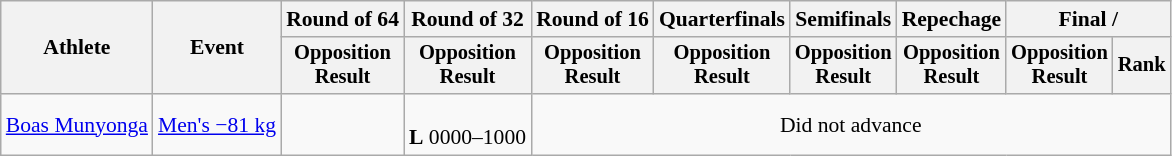<table class="wikitable" style="font-size:90%">
<tr>
<th rowspan="2">Athlete</th>
<th rowspan="2">Event</th>
<th>Round of 64</th>
<th>Round of 32</th>
<th>Round of 16</th>
<th>Quarterfinals</th>
<th>Semifinals</th>
<th>Repechage</th>
<th colspan=2>Final / </th>
</tr>
<tr style="font-size:95%">
<th>Opposition<br>Result</th>
<th>Opposition<br>Result</th>
<th>Opposition<br>Result</th>
<th>Opposition<br>Result</th>
<th>Opposition<br>Result</th>
<th>Opposition<br>Result</th>
<th>Opposition<br>Result</th>
<th>Rank</th>
</tr>
<tr align=center>
<td align=left><a href='#'>Boas Munyonga</a></td>
<td align=left><a href='#'>Men's −81 kg</a></td>
<td></td>
<td><br><strong>L</strong> 0000–1000</td>
<td colspan=6>Did not advance</td>
</tr>
</table>
